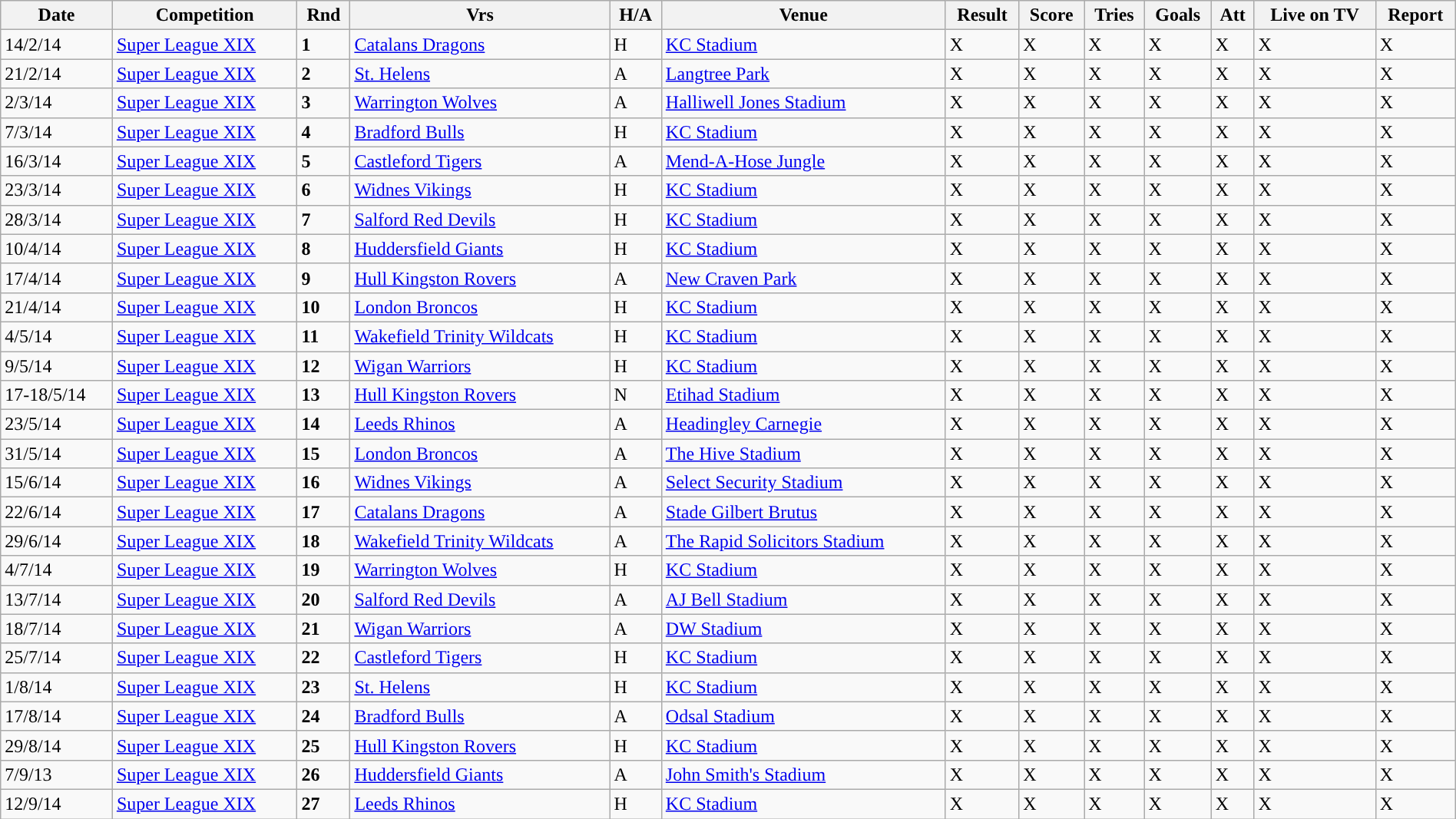<table class="wikitable" style="font-size:100%;" width="100%">
<tr>
<th>Date</th>
<th>Competition</th>
<th>Rnd</th>
<th>Vrs</th>
<th>H/A</th>
<th>Venue</th>
<th>Result</th>
<th>Score</th>
<th>Tries</th>
<th>Goals</th>
<th>Att</th>
<th>Live on TV</th>
<th>Report</th>
</tr>
<tr style="background: width=20 | ">
<td>14/2/14</td>
<td><a href='#'>Super League XIX</a></td>
<td><strong>1</strong></td>
<td> <a href='#'>Catalans Dragons</a></td>
<td>H</td>
<td><a href='#'>KC Stadium</a></td>
<td>X</td>
<td>X</td>
<td>X</td>
<td>X</td>
<td>X</td>
<td>X</td>
<td>X</td>
</tr>
<tr style="background: width=20 | ">
<td>21/2/14</td>
<td><a href='#'>Super League XIX</a></td>
<td><strong>2</strong></td>
<td> <a href='#'>St. Helens</a></td>
<td>A</td>
<td><a href='#'>Langtree Park</a></td>
<td>X</td>
<td>X</td>
<td>X</td>
<td>X</td>
<td>X</td>
<td>X</td>
<td>X</td>
</tr>
<tr style="background: width=20 | ">
<td>2/3/14</td>
<td><a href='#'>Super League XIX</a></td>
<td><strong>3</strong></td>
<td> <a href='#'>Warrington Wolves</a></td>
<td>A</td>
<td><a href='#'>Halliwell Jones Stadium</a></td>
<td>X</td>
<td>X</td>
<td>X</td>
<td>X</td>
<td>X</td>
<td>X</td>
<td>X</td>
</tr>
<tr style="background: width=20 | ">
<td>7/3/14</td>
<td><a href='#'>Super League XIX</a></td>
<td><strong>4</strong></td>
<td> <a href='#'>Bradford Bulls</a></td>
<td>H</td>
<td><a href='#'>KC Stadium</a></td>
<td>X</td>
<td>X</td>
<td>X</td>
<td>X</td>
<td>X</td>
<td>X</td>
<td>X</td>
</tr>
<tr style="background: width=20 | ">
<td>16/3/14</td>
<td><a href='#'>Super League XIX</a></td>
<td><strong>5</strong></td>
<td> <a href='#'>Castleford Tigers</a></td>
<td>A</td>
<td><a href='#'>Mend-A-Hose Jungle</a></td>
<td>X</td>
<td>X</td>
<td>X</td>
<td>X</td>
<td>X</td>
<td>X</td>
<td>X</td>
</tr>
<tr style="background: width=20 | ">
<td>23/3/14</td>
<td><a href='#'>Super League XIX</a></td>
<td><strong>6</strong></td>
<td> <a href='#'>Widnes Vikings</a></td>
<td>H</td>
<td><a href='#'>KC Stadium</a></td>
<td>X</td>
<td>X</td>
<td>X</td>
<td>X</td>
<td>X</td>
<td>X</td>
<td>X</td>
</tr>
<tr style="background: width=20 | ">
<td>28/3/14</td>
<td><a href='#'>Super League XIX</a></td>
<td><strong>7</strong></td>
<td> <a href='#'>Salford Red Devils</a></td>
<td>H</td>
<td><a href='#'>KC Stadium</a></td>
<td>X</td>
<td>X</td>
<td>X</td>
<td>X</td>
<td>X</td>
<td>X</td>
<td>X</td>
</tr>
<tr style="background: width=20 | ">
<td>10/4/14</td>
<td><a href='#'>Super League XIX</a></td>
<td><strong>8</strong></td>
<td> <a href='#'>Huddersfield Giants</a></td>
<td>H</td>
<td><a href='#'>KC Stadium</a></td>
<td>X</td>
<td>X</td>
<td>X</td>
<td>X</td>
<td>X</td>
<td>X</td>
<td>X</td>
</tr>
<tr style="background: width=20 | ">
<td>17/4/14</td>
<td><a href='#'>Super League XIX</a></td>
<td><strong>9</strong></td>
<td> <a href='#'>Hull Kingston Rovers</a></td>
<td>A</td>
<td><a href='#'>New Craven Park</a></td>
<td>X</td>
<td>X</td>
<td>X</td>
<td>X</td>
<td>X</td>
<td>X</td>
<td>X</td>
</tr>
<tr style="background: width=20 | ">
<td>21/4/14</td>
<td><a href='#'>Super League XIX</a></td>
<td><strong>10</strong></td>
<td> <a href='#'>London Broncos</a></td>
<td>H</td>
<td><a href='#'>KC Stadium</a></td>
<td>X</td>
<td>X</td>
<td>X</td>
<td>X</td>
<td>X</td>
<td>X</td>
<td>X</td>
</tr>
<tr style="background: width=20 | ">
<td>4/5/14</td>
<td><a href='#'>Super League XIX</a></td>
<td><strong>11</strong></td>
<td> <a href='#'>Wakefield Trinity Wildcats</a></td>
<td>H</td>
<td><a href='#'>KC Stadium</a></td>
<td>X</td>
<td>X</td>
<td>X</td>
<td>X</td>
<td>X</td>
<td>X</td>
<td>X</td>
</tr>
<tr style="background: width=20 | ">
<td>9/5/14</td>
<td><a href='#'>Super League XIX</a></td>
<td><strong>12</strong></td>
<td> <a href='#'>Wigan Warriors</a></td>
<td>H</td>
<td><a href='#'>KC Stadium</a></td>
<td>X</td>
<td>X</td>
<td>X</td>
<td>X</td>
<td>X</td>
<td>X</td>
<td>X</td>
</tr>
<tr style="background: width=20 | ">
<td>17-18/5/14</td>
<td><a href='#'>Super League XIX</a></td>
<td><strong>13</strong></td>
<td> <a href='#'>Hull Kingston Rovers</a></td>
<td>N</td>
<td><a href='#'>Etihad Stadium</a></td>
<td>X</td>
<td>X</td>
<td>X</td>
<td>X</td>
<td>X</td>
<td>X</td>
<td>X</td>
</tr>
<tr style="background: width=20 | ">
<td>23/5/14</td>
<td><a href='#'>Super League XIX</a></td>
<td><strong>14</strong></td>
<td> <a href='#'>Leeds Rhinos</a></td>
<td>A</td>
<td><a href='#'>Headingley Carnegie</a></td>
<td>X</td>
<td>X</td>
<td>X</td>
<td>X</td>
<td>X</td>
<td>X</td>
<td>X</td>
</tr>
<tr style="background: width=20 | ">
<td>31/5/14</td>
<td><a href='#'>Super League XIX</a></td>
<td><strong>15</strong></td>
<td> <a href='#'>London Broncos</a></td>
<td>A</td>
<td><a href='#'>The Hive Stadium</a></td>
<td>X</td>
<td>X</td>
<td>X</td>
<td>X</td>
<td>X</td>
<td>X</td>
<td>X</td>
</tr>
<tr style="background: width=20 | ">
<td>15/6/14</td>
<td><a href='#'>Super League XIX</a></td>
<td><strong>16</strong></td>
<td> <a href='#'>Widnes Vikings</a></td>
<td>A</td>
<td><a href='#'>Select Security Stadium</a></td>
<td>X</td>
<td>X</td>
<td>X</td>
<td>X</td>
<td>X</td>
<td>X</td>
<td>X</td>
</tr>
<tr style="background: width=20 | ">
<td>22/6/14</td>
<td><a href='#'>Super League XIX</a></td>
<td><strong>17</strong></td>
<td> <a href='#'>Catalans Dragons</a></td>
<td>A</td>
<td><a href='#'>Stade Gilbert Brutus</a></td>
<td>X</td>
<td>X</td>
<td>X</td>
<td>X</td>
<td>X</td>
<td>X</td>
<td>X</td>
</tr>
<tr style="background: width=20 | ">
<td>29/6/14</td>
<td><a href='#'>Super League XIX</a></td>
<td><strong>18</strong></td>
<td> <a href='#'>Wakefield Trinity Wildcats</a></td>
<td>A</td>
<td><a href='#'>The Rapid Solicitors Stadium</a></td>
<td>X</td>
<td>X</td>
<td>X</td>
<td>X</td>
<td>X</td>
<td>X</td>
<td>X</td>
</tr>
<tr style="background: width=20 | ">
<td>4/7/14</td>
<td><a href='#'>Super League XIX</a></td>
<td><strong>19</strong></td>
<td> <a href='#'>Warrington Wolves</a></td>
<td>H</td>
<td><a href='#'>KC Stadium</a></td>
<td>X</td>
<td>X</td>
<td>X</td>
<td>X</td>
<td>X</td>
<td>X</td>
<td>X</td>
</tr>
<tr style="background: width=20 | ">
<td>13/7/14</td>
<td><a href='#'>Super League XIX</a></td>
<td><strong>20</strong></td>
<td> <a href='#'>Salford Red Devils</a></td>
<td>A</td>
<td><a href='#'>AJ Bell Stadium</a></td>
<td>X</td>
<td>X</td>
<td>X</td>
<td>X</td>
<td>X</td>
<td>X</td>
<td>X</td>
</tr>
<tr style="background: width=20 | ">
<td>18/7/14</td>
<td><a href='#'>Super League XIX</a></td>
<td><strong>21</strong></td>
<td> <a href='#'>Wigan Warriors</a></td>
<td>A</td>
<td><a href='#'>DW Stadium</a></td>
<td>X</td>
<td>X</td>
<td>X</td>
<td>X</td>
<td>X</td>
<td>X</td>
<td>X</td>
</tr>
<tr style="background: width=20 | ">
<td>25/7/14</td>
<td><a href='#'>Super League XIX</a></td>
<td><strong>22</strong></td>
<td> <a href='#'>Castleford Tigers</a></td>
<td>H</td>
<td><a href='#'>KC Stadium</a></td>
<td>X</td>
<td>X</td>
<td>X</td>
<td>X</td>
<td>X</td>
<td>X</td>
<td>X</td>
</tr>
<tr style="background: width=20 | ">
<td>1/8/14</td>
<td><a href='#'>Super League XIX</a></td>
<td><strong>23</strong></td>
<td> <a href='#'>St. Helens</a></td>
<td>H</td>
<td><a href='#'>KC Stadium</a></td>
<td>X</td>
<td>X</td>
<td>X</td>
<td>X</td>
<td>X</td>
<td>X</td>
<td>X</td>
</tr>
<tr style="background: width=20 | ">
<td>17/8/14</td>
<td><a href='#'>Super League XIX</a></td>
<td><strong>24</strong></td>
<td> <a href='#'>Bradford Bulls</a></td>
<td>A</td>
<td><a href='#'>Odsal Stadium</a></td>
<td>X</td>
<td>X</td>
<td>X</td>
<td>X</td>
<td>X</td>
<td>X</td>
<td>X</td>
</tr>
<tr style="background: width=20 | ">
<td>29/8/14</td>
<td><a href='#'>Super League XIX</a></td>
<td><strong>25</strong></td>
<td> <a href='#'>Hull Kingston Rovers</a></td>
<td>H</td>
<td><a href='#'>KC Stadium</a></td>
<td>X</td>
<td>X</td>
<td>X</td>
<td>X</td>
<td>X</td>
<td>X</td>
<td>X</td>
</tr>
<tr style="background: width=20 | ">
<td>7/9/13</td>
<td><a href='#'>Super League XIX</a></td>
<td><strong>26</strong></td>
<td> <a href='#'>Huddersfield Giants</a></td>
<td>A</td>
<td><a href='#'>John Smith's Stadium</a></td>
<td>X</td>
<td>X</td>
<td>X</td>
<td>X</td>
<td>X</td>
<td>X</td>
<td>X</td>
</tr>
<tr style="background: width=20 | ">
<td>12/9/14</td>
<td><a href='#'>Super League XIX</a></td>
<td><strong>27</strong></td>
<td> <a href='#'>Leeds Rhinos</a></td>
<td>H</td>
<td><a href='#'>KC Stadium</a></td>
<td>X</td>
<td>X</td>
<td>X</td>
<td>X</td>
<td>X</td>
<td>X</td>
<td>X</td>
</tr>
</table>
